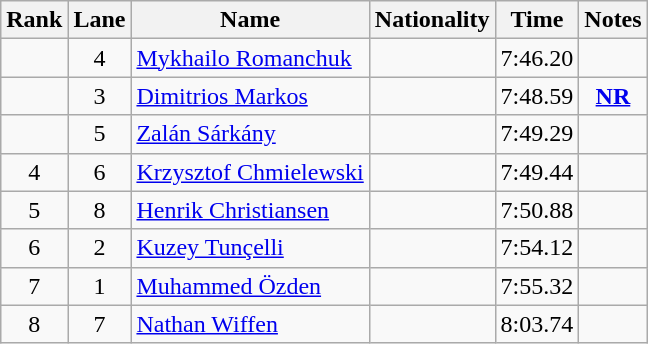<table class="wikitable sortable" style="text-align:center">
<tr>
<th>Rank</th>
<th>Lane</th>
<th>Name</th>
<th>Nationality</th>
<th>Time</th>
<th>Notes</th>
</tr>
<tr>
<td></td>
<td>4</td>
<td align=left><a href='#'>Mykhailo Romanchuk</a></td>
<td align=left></td>
<td>7:46.20</td>
<td></td>
</tr>
<tr>
<td></td>
<td>3</td>
<td align=left><a href='#'>Dimitrios Markos</a></td>
<td align=left></td>
<td>7:48.59</td>
<td><strong><a href='#'>NR</a></strong></td>
</tr>
<tr>
<td></td>
<td>5</td>
<td align=left><a href='#'>Zalán Sárkány</a></td>
<td align=left></td>
<td>7:49.29</td>
<td></td>
</tr>
<tr>
<td>4</td>
<td>6</td>
<td align=left><a href='#'>Krzysztof Chmielewski</a></td>
<td align=left></td>
<td>7:49.44</td>
<td></td>
</tr>
<tr>
<td>5</td>
<td>8</td>
<td align=left><a href='#'>Henrik Christiansen</a></td>
<td align=left></td>
<td>7:50.88</td>
<td></td>
</tr>
<tr>
<td>6</td>
<td>2</td>
<td align=left><a href='#'>Kuzey Tunçelli</a></td>
<td align=left></td>
<td>7:54.12</td>
<td></td>
</tr>
<tr>
<td>7</td>
<td>1</td>
<td align=left><a href='#'>Muhammed Özden</a></td>
<td align=left></td>
<td>7:55.32</td>
<td></td>
</tr>
<tr>
<td>8</td>
<td>7</td>
<td align=left><a href='#'>Nathan Wiffen</a></td>
<td align=left></td>
<td>8:03.74</td>
<td></td>
</tr>
</table>
